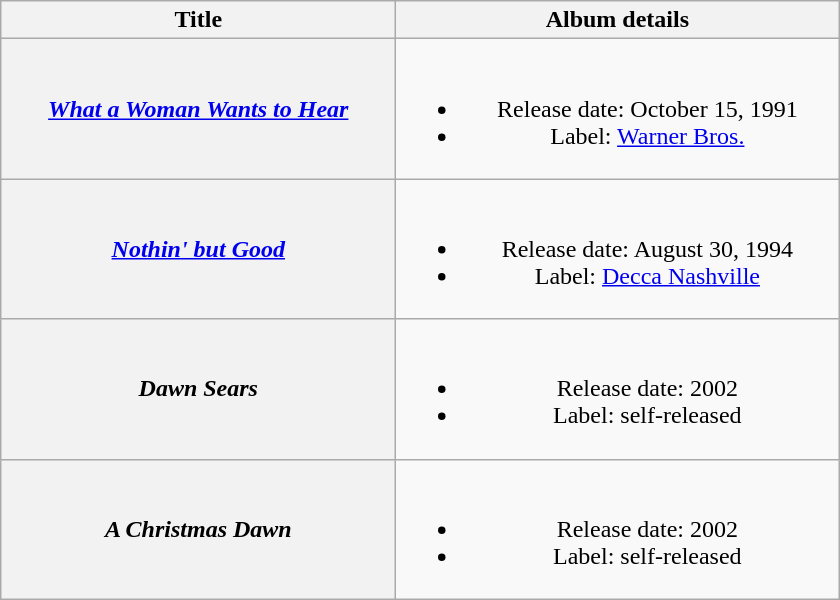<table class="wikitable plainrowheaders" style="text-align:center;">
<tr>
<th style="width:16em;">Title</th>
<th style="width:18em;">Album details</th>
</tr>
<tr>
<th scope="row"><em><a href='#'>What a Woman Wants to Hear</a></em></th>
<td><br><ul><li>Release date: October 15, 1991</li><li>Label: <a href='#'>Warner Bros.</a></li></ul></td>
</tr>
<tr>
<th scope="row"><em><a href='#'>Nothin' but Good</a></em></th>
<td><br><ul><li>Release date: August 30, 1994</li><li>Label: <a href='#'>Decca Nashville</a></li></ul></td>
</tr>
<tr>
<th scope="row"><em>Dawn Sears</em></th>
<td><br><ul><li>Release date: 2002</li><li>Label: self-released</li></ul></td>
</tr>
<tr>
<th scope="row"><em>A Christmas Dawn</em></th>
<td><br><ul><li>Release date: 2002</li><li>Label: self-released</li></ul></td>
</tr>
</table>
